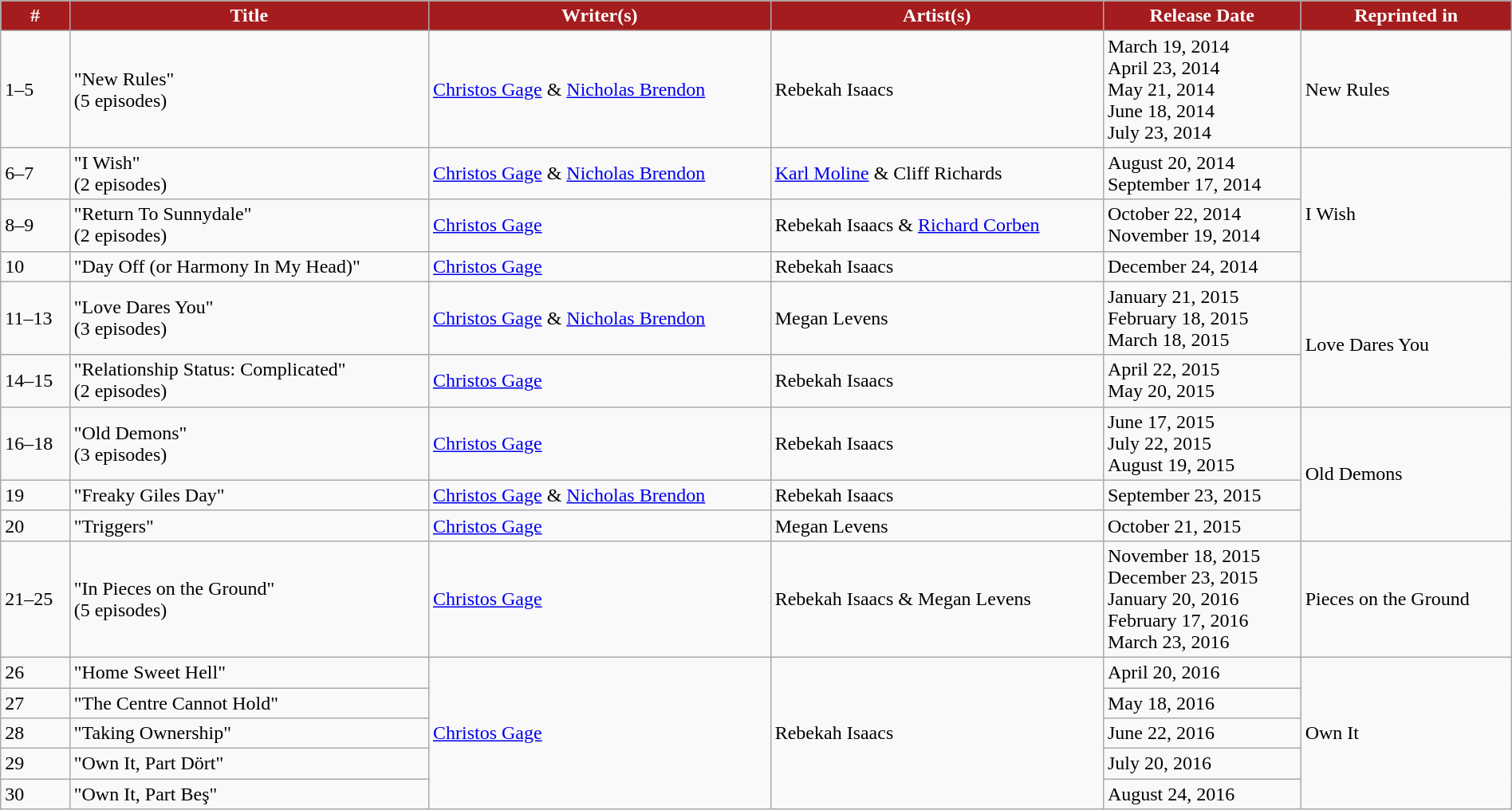<table style="width: 100%;" class="wikitable">
<tr>
<th style="background: #A41C1E; color: white;">#</th>
<th style="background: #A41C1E; color: white;">Title</th>
<th style="background: #A41C1E; color: white;">Writer(s)</th>
<th style="background: #A41C1E; color: white;">Artist(s)</th>
<th style="background: #A41C1E; color: white;">Release Date</th>
<th style="background: #A41C1E; color: white;">Reprinted in</th>
</tr>
<tr>
<td>1–5</td>
<td>"New Rules"<br>(5 episodes)</td>
<td><a href='#'>Christos Gage</a> & <a href='#'>Nicholas Brendon</a></td>
<td>Rebekah Isaacs</td>
<td>March 19, 2014<br>April 23, 2014<br>May 21, 2014<br>June 18, 2014<br>July 23, 2014</td>
<td>New Rules</td>
</tr>
<tr>
<td>6–7</td>
<td>"I Wish"<br>(2 episodes)</td>
<td><a href='#'>Christos Gage</a> & <a href='#'>Nicholas Brendon</a></td>
<td><a href='#'>Karl Moline</a> & Cliff Richards</td>
<td>August 20, 2014<br>September 17, 2014</td>
<td rowspan="3">I Wish</td>
</tr>
<tr>
<td>8–9</td>
<td>"Return To Sunnydale"<br>(2 episodes)</td>
<td><a href='#'>Christos Gage</a></td>
<td>Rebekah Isaacs & <a href='#'>Richard Corben</a></td>
<td>October 22, 2014<br>November 19, 2014</td>
</tr>
<tr>
<td>10</td>
<td>"Day Off (or Harmony In My Head)"</td>
<td><a href='#'>Christos Gage</a></td>
<td>Rebekah Isaacs</td>
<td>December 24, 2014</td>
</tr>
<tr>
<td>11–13</td>
<td>"Love Dares You"<br>(3 episodes)</td>
<td><a href='#'>Christos Gage</a> & <a href='#'>Nicholas Brendon</a></td>
<td>Megan Levens</td>
<td>January 21, 2015<br>February 18, 2015<br>March 18, 2015</td>
<td rowspan="2">Love Dares You</td>
</tr>
<tr>
<td>14–15</td>
<td>"Relationship Status: Complicated"<br>(2 episodes)</td>
<td><a href='#'>Christos Gage</a></td>
<td>Rebekah Isaacs</td>
<td>April 22, 2015<br>May 20, 2015</td>
</tr>
<tr>
<td>16–18</td>
<td>"Old Demons"<br>(3 episodes)</td>
<td><a href='#'>Christos Gage</a></td>
<td>Rebekah Isaacs</td>
<td>June 17, 2015<br>July 22, 2015<br>August 19, 2015</td>
<td rowspan="3">Old Demons</td>
</tr>
<tr>
<td>19</td>
<td>"Freaky Giles Day"</td>
<td><a href='#'>Christos Gage</a> & <a href='#'>Nicholas Brendon</a></td>
<td>Rebekah Isaacs</td>
<td>September 23, 2015</td>
</tr>
<tr>
<td>20</td>
<td>"Triggers"</td>
<td><a href='#'>Christos Gage</a></td>
<td>Megan Levens</td>
<td>October 21, 2015</td>
</tr>
<tr>
<td>21–25</td>
<td>"In Pieces on the Ground"<br>(5 episodes)</td>
<td><a href='#'>Christos Gage</a></td>
<td>Rebekah Isaacs & Megan Levens</td>
<td>November 18, 2015<br>December 23, 2015<br>January 20, 2016<br>February 17, 2016<br>March 23, 2016</td>
<td>Pieces on the Ground</td>
</tr>
<tr>
<td>26</td>
<td>"Home Sweet Hell"</td>
<td rowspan="5"><a href='#'>Christos Gage</a></td>
<td rowspan="5">Rebekah Isaacs</td>
<td>April 20, 2016</td>
<td rowspan="5">Own It</td>
</tr>
<tr>
<td>27</td>
<td>"The Centre Cannot Hold"</td>
<td>May 18, 2016</td>
</tr>
<tr>
<td>28</td>
<td>"Taking Ownership"</td>
<td>June 22, 2016</td>
</tr>
<tr>
<td>29</td>
<td>"Own It, Part Dört"</td>
<td>July 20, 2016</td>
</tr>
<tr>
<td>30</td>
<td>"Own It, Part Beş"</td>
<td>August 24, 2016</td>
</tr>
</table>
